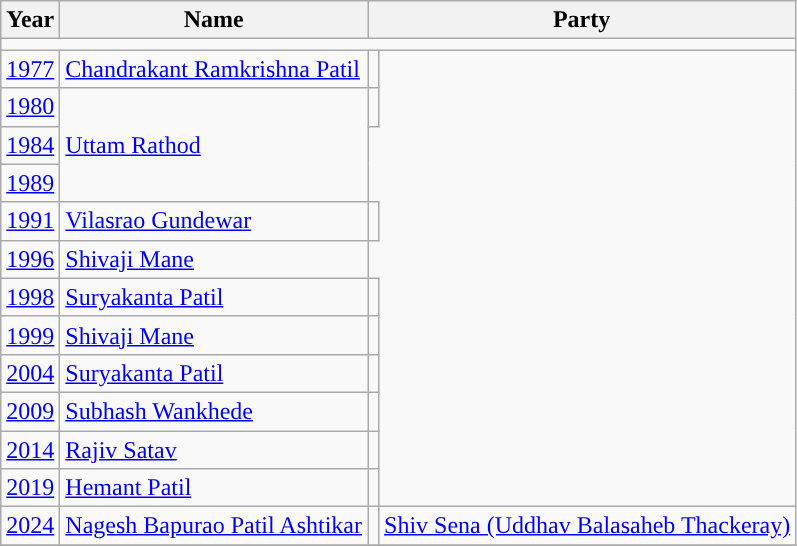<table class ="wikitable">
<tr>
<th>Year</th>
<th>Name</th>
<th colspan="2">Party</th>
</tr>
<tr>
<td colspan="4"></td>
</tr>
<tr>
<td><a href='#'>1977</a></td>
<td><a href='#'>Chandrakant Ramkrishna Patil</a></td>
<td></td>
</tr>
<tr>
<td><a href='#'>1980</a></td>
<td rowspan="3"><a href='#'>Uttam Rathod</a></td>
<td></td>
</tr>
<tr>
<td><a href='#'>1984</a></td>
</tr>
<tr>
<td><a href='#'>1989</a></td>
</tr>
<tr>
<td><a href='#'>1991</a></td>
<td><a href='#'>Vilasrao Gundewar</a></td>
<td></td>
</tr>
<tr>
<td><a href='#'>1996</a></td>
<td><a href='#'>Shivaji Mane</a></td>
</tr>
<tr>
<td><a href='#'>1998</a></td>
<td><a href='#'>Suryakanta Patil</a></td>
<td></td>
</tr>
<tr>
<td><a href='#'>1999</a></td>
<td><a href='#'>Shivaji Mane</a></td>
<td></td>
</tr>
<tr>
<td><a href='#'>2004</a></td>
<td><a href='#'>Suryakanta Patil</a></td>
<td></td>
</tr>
<tr>
<td><a href='#'>2009</a></td>
<td><a href='#'>Subhash Wankhede</a></td>
<td></td>
</tr>
<tr>
<td><a href='#'>2014</a></td>
<td><a href='#'>Rajiv Satav</a></td>
<td></td>
</tr>
<tr>
<td><a href='#'>2019</a></td>
<td><a href='#'>Hemant Patil</a></td>
<td></td>
</tr>
<tr>
<td><a href='#'>2024</a></td>
<td><a href='#'>Nagesh Bapurao Patil Ashtikar</a></td>
<td style="background-color: "></td>
<td><a href='#'>Shiv Sena (Uddhav Balasaheb Thackeray)</a></td>
</tr>
<tr>
</tr>
</table>
